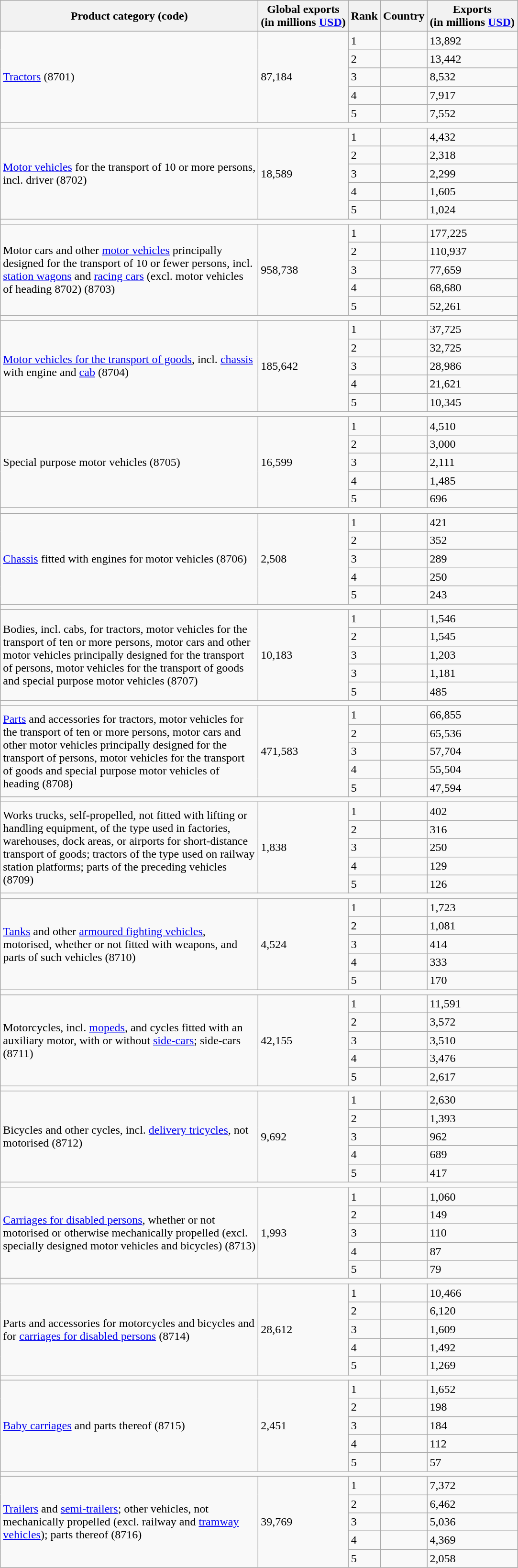<table class="wikitable sortable">
<tr>
<th style="width:22em;">Product category (code)</th>
<th>Global exports<br>(in millions <a href='#'>USD</a>)</th>
<th>Rank</th>
<th>Country</th>
<th>Exports<br>(in millions <a href='#'>USD</a>)</th>
</tr>
<tr>
<td rowspan="5"><a href='#'>Tractors</a> (8701)</td>
<td rowspan="5">87,184</td>
<td>1</td>
<td></td>
<td>13,892</td>
</tr>
<tr>
<td>2</td>
<td></td>
<td>13,442</td>
</tr>
<tr>
<td>3</td>
<td></td>
<td>8,532</td>
</tr>
<tr>
<td>4</td>
<td></td>
<td>7,917</td>
</tr>
<tr>
<td>5</td>
<td></td>
<td>7,552</td>
</tr>
<tr>
<td colspan="5"></td>
</tr>
<tr>
<td rowspan="5"><a href='#'>Motor vehicles</a> for the transport of 10 or more persons, incl. driver (8702)</td>
<td rowspan="5">18,589</td>
<td>1</td>
<td></td>
<td>4,432</td>
</tr>
<tr>
<td>2</td>
<td></td>
<td>2,318</td>
</tr>
<tr>
<td>3</td>
<td></td>
<td>2,299</td>
</tr>
<tr>
<td>4</td>
<td></td>
<td>1,605</td>
</tr>
<tr>
<td>5</td>
<td></td>
<td>1,024</td>
</tr>
<tr>
<td colspan="5"></td>
</tr>
<tr>
<td rowspan="5">Motor cars and other <a href='#'>motor vehicles</a> principally designed for the transport of 10 or fewer persons, incl. <a href='#'>station wagons</a> and <a href='#'>racing cars</a> (excl. motor vehicles of heading 8702) (8703)</td>
<td rowspan="5">958,738</td>
<td>1</td>
<td></td>
<td>177,225</td>
</tr>
<tr>
<td>2</td>
<td></td>
<td>110,937</td>
</tr>
<tr>
<td>3</td>
<td></td>
<td>77,659</td>
</tr>
<tr>
<td>4</td>
<td></td>
<td>68,680</td>
</tr>
<tr>
<td>5</td>
<td></td>
<td>52,261</td>
</tr>
<tr>
<td colspan="5"></td>
</tr>
<tr>
<td rowspan="5"><a href='#'>Motor vehicles for the transport of goods</a>, incl. <a href='#'>chassis</a> with engine and <a href='#'>cab</a> (8704)</td>
<td rowspan="5">185,642</td>
<td>1</td>
<td></td>
<td>37,725</td>
</tr>
<tr>
<td>2</td>
<td></td>
<td>32,725</td>
</tr>
<tr>
<td>3</td>
<td></td>
<td>28,986</td>
</tr>
<tr>
<td>4</td>
<td></td>
<td>21,621</td>
</tr>
<tr>
<td>5</td>
<td></td>
<td>10,345</td>
</tr>
<tr>
<td colspan="5"></td>
</tr>
<tr>
<td rowspan="5">Special purpose motor vehicles (8705)</td>
<td rowspan="5">16,599</td>
<td>1</td>
<td></td>
<td>4,510</td>
</tr>
<tr>
<td>2</td>
<td></td>
<td>3,000</td>
</tr>
<tr>
<td>3</td>
<td></td>
<td>2,111</td>
</tr>
<tr>
<td>4</td>
<td></td>
<td>1,485</td>
</tr>
<tr>
<td>5</td>
<td></td>
<td>696</td>
</tr>
<tr>
<td colspan="5"></td>
</tr>
<tr>
<td rowspan="5"><a href='#'>Chassis</a> fitted with engines for motor vehicles (8706)</td>
<td rowspan="5">2,508</td>
<td>1</td>
<td></td>
<td>421</td>
</tr>
<tr>
<td>2</td>
<td></td>
<td>352</td>
</tr>
<tr>
<td>3</td>
<td></td>
<td>289</td>
</tr>
<tr>
<td>4</td>
<td></td>
<td>250</td>
</tr>
<tr>
<td>5</td>
<td></td>
<td>243</td>
</tr>
<tr>
<td colspan="5"></td>
</tr>
<tr>
<td rowspan="5">Bodies, incl. cabs, for tractors, motor vehicles for the transport of ten or more persons, motor cars and other motor vehicles principally designed for the transport of persons, motor vehicles for the transport of goods and special purpose motor vehicles (8707)</td>
<td rowspan="5">10,183</td>
<td>1</td>
<td></td>
<td>1,546</td>
</tr>
<tr>
<td>2</td>
<td></td>
<td>1,545</td>
</tr>
<tr>
<td>3</td>
<td></td>
<td>1,203</td>
</tr>
<tr>
<td>3</td>
<td></td>
<td>1,181</td>
</tr>
<tr>
<td>5</td>
<td></td>
<td>485</td>
</tr>
<tr>
<td colspan="5"></td>
</tr>
<tr>
<td rowspan="5"><a href='#'>Parts</a> and accessories for tractors, motor vehicles for the transport of ten or more persons, motor cars and other motor vehicles principally designed for the transport of persons, motor vehicles for the transport of goods and special purpose motor vehicles of heading (8708)</td>
<td rowspan="5">471,583</td>
<td>1</td>
<td></td>
<td>66,855</td>
</tr>
<tr>
<td>2</td>
<td></td>
<td>65,536</td>
</tr>
<tr>
<td>3</td>
<td></td>
<td>57,704</td>
</tr>
<tr>
<td>4</td>
<td></td>
<td>55,504</td>
</tr>
<tr>
<td>5</td>
<td></td>
<td>47,594</td>
</tr>
<tr>
<td colspan="5"></td>
</tr>
<tr>
<td rowspan="5">Works trucks, self-propelled, not fitted with lifting or handling equipment, of the type used in factories, warehouses, dock areas, or airports for short-distance transport of goods; tractors of the type used on railway station platforms; parts of the preceding vehicles (8709)</td>
<td rowspan="5">1,838</td>
<td>1</td>
<td></td>
<td>402</td>
</tr>
<tr>
<td>2</td>
<td></td>
<td>316</td>
</tr>
<tr>
<td>3</td>
<td></td>
<td>250</td>
</tr>
<tr>
<td>4</td>
<td></td>
<td>129</td>
</tr>
<tr>
<td>5</td>
<td></td>
<td>126</td>
</tr>
<tr>
<td colspan="5"></td>
</tr>
<tr>
<td rowspan="5"><a href='#'>Tanks</a> and other <a href='#'>armoured fighting vehicles</a>, motorised, whether or not fitted with weapons, and parts of such vehicles (8710)</td>
<td rowspan="5">4,524</td>
<td>1</td>
<td></td>
<td>1,723</td>
</tr>
<tr>
<td>2</td>
<td></td>
<td>1,081</td>
</tr>
<tr>
<td>3</td>
<td></td>
<td>414</td>
</tr>
<tr>
<td>4</td>
<td></td>
<td>333</td>
</tr>
<tr>
<td>5</td>
<td></td>
<td>170</td>
</tr>
<tr>
<td colspan="5"></td>
</tr>
<tr>
<td rowspan="5">Motorcycles, incl. <a href='#'>mopeds</a>, and cycles fitted with an auxiliary motor, with or without <a href='#'>side-cars</a>; side-cars (8711)</td>
<td rowspan="5">42,155</td>
<td>1</td>
<td></td>
<td>11,591</td>
</tr>
<tr>
<td>2</td>
<td></td>
<td>3,572</td>
</tr>
<tr>
<td>3</td>
<td></td>
<td>3,510</td>
</tr>
<tr>
<td>4</td>
<td></td>
<td>3,476</td>
</tr>
<tr>
<td>5</td>
<td></td>
<td>2,617</td>
</tr>
<tr>
<td colspan="5"></td>
</tr>
<tr>
<td rowspan="5">Bicycles and other cycles, incl. <a href='#'>delivery tricycles</a>, not motorised (8712)</td>
<td rowspan="5">9,692</td>
<td>1</td>
<td></td>
<td>2,630</td>
</tr>
<tr>
<td>2</td>
<td></td>
<td>1,393</td>
</tr>
<tr>
<td>3</td>
<td></td>
<td>962</td>
</tr>
<tr>
<td>4</td>
<td></td>
<td>689</td>
</tr>
<tr>
<td>5</td>
<td></td>
<td>417</td>
</tr>
<tr>
<td colspan="5"></td>
</tr>
<tr>
<td rowspan="5"><a href='#'>Carriages for disabled persons</a>, whether or not motorised or otherwise mechanically propelled (excl. specially designed motor vehicles and bicycles) (8713)</td>
<td rowspan="5">1,993</td>
<td>1</td>
<td></td>
<td>1,060</td>
</tr>
<tr>
<td>2</td>
<td></td>
<td>149</td>
</tr>
<tr>
<td>3</td>
<td></td>
<td>110</td>
</tr>
<tr>
<td>4</td>
<td></td>
<td>87</td>
</tr>
<tr>
<td>5</td>
<td></td>
<td>79</td>
</tr>
<tr>
<td colspan="5"></td>
</tr>
<tr>
<td rowspan="5">Parts and accessories for motorcycles and bicycles and for <a href='#'>carriages for disabled persons</a> (8714)</td>
<td rowspan="5">28,612</td>
<td>1</td>
<td></td>
<td>10,466</td>
</tr>
<tr>
<td>2</td>
<td></td>
<td>6,120</td>
</tr>
<tr>
<td>3</td>
<td></td>
<td>1,609</td>
</tr>
<tr>
<td>4</td>
<td></td>
<td>1,492</td>
</tr>
<tr>
<td>5</td>
<td></td>
<td>1,269</td>
</tr>
<tr>
<td colspan="5"></td>
</tr>
<tr>
<td rowspan="5"><a href='#'>Baby carriages</a> and parts thereof (8715)</td>
<td rowspan="5">2,451</td>
<td>1</td>
<td></td>
<td>1,652</td>
</tr>
<tr>
<td>2</td>
<td></td>
<td>198</td>
</tr>
<tr>
<td>3</td>
<td></td>
<td>184</td>
</tr>
<tr>
<td>4</td>
<td></td>
<td>112</td>
</tr>
<tr>
<td>5</td>
<td></td>
<td>57</td>
</tr>
<tr>
<td colspan="5"></td>
</tr>
<tr>
<td rowspan="5"><a href='#'>Trailers</a> and <a href='#'>semi-trailers</a>; other vehicles, not mechanically propelled (excl. railway and <a href='#'>tramway vehicles</a>); parts thereof (8716)</td>
<td rowspan="5">39,769</td>
<td>1</td>
<td></td>
<td>7,372</td>
</tr>
<tr>
<td>2</td>
<td></td>
<td>6,462</td>
</tr>
<tr>
<td>3</td>
<td></td>
<td>5,036</td>
</tr>
<tr>
<td>4</td>
<td></td>
<td>4,369</td>
</tr>
<tr>
<td>5</td>
<td></td>
<td>2,058</td>
</tr>
</table>
